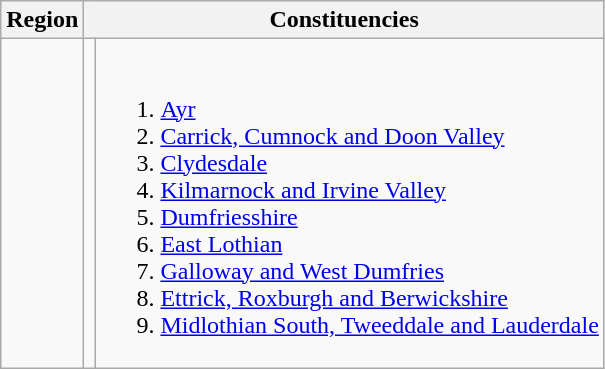<table class="wikitable">
<tr>
<th bgcolor="#ff9999">Region</th>
<th bgcolor="#ff9999" colspan=2>Constituencies</th>
</tr>
<tr>
<td></td>
<td></td>
<td valign="top"><br><ol><li><a href='#'>Ayr</a></li><li><a href='#'>Carrick, Cumnock and Doon Valley</a></li><li><a href='#'>Clydesdale</a></li><li><a href='#'>Kilmarnock and Irvine Valley</a></li><li><a href='#'>Dumfriesshire</a></li><li><a href='#'>East Lothian</a></li><li><a href='#'>Galloway and West Dumfries</a></li><li><a href='#'>Ettrick, Roxburgh and Berwickshire</a></li><li><a href='#'>Midlothian South, Tweeddale and Lauderdale</a></li></ol></td>
</tr>
</table>
